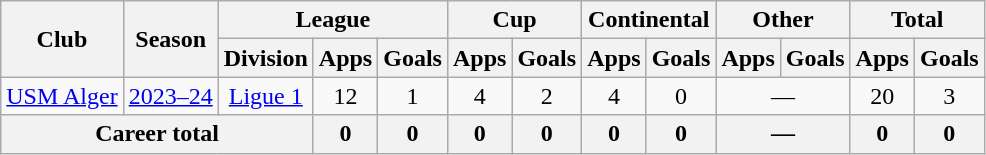<table class="wikitable" style="text-align:center">
<tr>
<th rowspan="2">Club</th>
<th rowspan="2">Season</th>
<th colspan="3">League</th>
<th colspan="2">Cup</th>
<th colspan="2">Continental</th>
<th colspan="2">Other</th>
<th colspan="2">Total</th>
</tr>
<tr>
<th>Division</th>
<th>Apps</th>
<th>Goals</th>
<th>Apps</th>
<th>Goals</th>
<th>Apps</th>
<th>Goals</th>
<th>Apps</th>
<th>Goals</th>
<th>Apps</th>
<th>Goals</th>
</tr>
<tr>
<td valign="center"><a href='#'>USM Alger</a></td>
<td><a href='#'>2023–24</a></td>
<td><a href='#'>Ligue 1</a></td>
<td>12</td>
<td>1</td>
<td>4</td>
<td>2</td>
<td>4</td>
<td>0</td>
<td colspan=2>—</td>
<td>20</td>
<td>3</td>
</tr>
<tr>
<th colspan="3">Career total</th>
<th>0</th>
<th>0</th>
<th>0</th>
<th>0</th>
<th>0</th>
<th>0</th>
<th colspan=2>—</th>
<th>0</th>
<th>0</th>
</tr>
</table>
